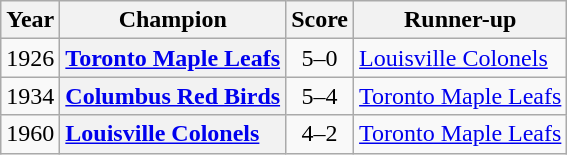<table class="wikitable sortable plainrowheaders" style="text-align:left">
<tr>
<th scope="col">Year</th>
<th scope="col">Champion</th>
<th scope="col" class="unsortable">Score</th>
<th scope="col">Runner-up</th>
</tr>
<tr>
<td style="text-align:center">1926</td>
<th scope="row" style="text-align:left"><a href='#'>Toronto Maple Leafs</a></th>
<td style="text-align:center">5–0</td>
<td><a href='#'>Louisville Colonels</a></td>
</tr>
<tr>
<td style="text-align:center">1934</td>
<th scope="row" style="text-align:left"><a href='#'>Columbus Red Birds</a></th>
<td style="text-align:center">5–4</td>
<td><a href='#'>Toronto Maple Leafs</a></td>
</tr>
<tr>
<td style="text-align:center">1960</td>
<th scope="row" style="text-align:left"><a href='#'>Louisville Colonels</a></th>
<td style="text-align:center">4–2</td>
<td><a href='#'>Toronto Maple Leafs</a></td>
</tr>
</table>
